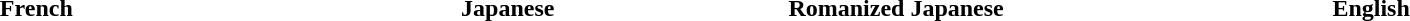<table>
<tr style="vertical-align: top;">
</tr>
<tr>
<th scope="col" style="width:30em;">French</th>
<th scope="col" style="width:20em;">Japanese</th>
<th scope="col" style="width:20em;">Romanized Japanese</th>
<th scope="col" style="width:30em;">English</th>
</tr>
<tr style="vertical-align: top;">
<td><br></td>
<td><br></td>
<td><br></td>
<td><br></td>
</tr>
<tr>
</tr>
</table>
